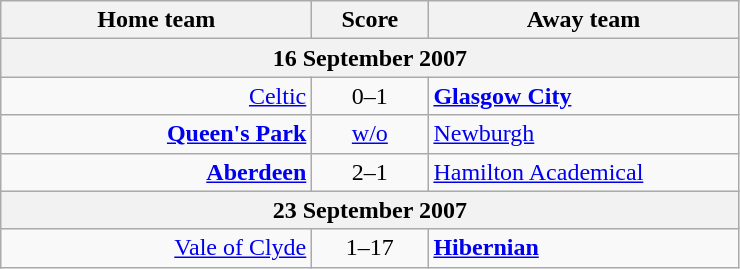<table class="wikitable" style="border-collapse: collapse;">
<tr>
<th align="right" width="200">Home team</th>
<th align="center" width="70">Score</th>
<th align="left" width="200">Away team</th>
</tr>
<tr>
<th colspan="3" align="center">16 September 2007</th>
</tr>
<tr>
<td style="text-align:right;"><a href='#'>Celtic</a></td>
<td style="text-align:center;">0–1</td>
<td style="text-align:left;"><strong><a href='#'>Glasgow City</a></strong></td>
</tr>
<tr>
<td style="text-align:right;"><strong><a href='#'>Queen's Park</a></strong></td>
<td style="text-align:center;"><a href='#'>w/o</a></td>
<td style="text-align:left;"><a href='#'>Newburgh</a></td>
</tr>
<tr>
<td style="text-align:right;"><strong><a href='#'>Aberdeen</a></strong></td>
<td style="text-align:center;">2–1</td>
<td style="text-align:left;"><a href='#'>Hamilton Academical</a></td>
</tr>
<tr>
<th colspan="3" align="center">23 September 2007</th>
</tr>
<tr>
<td style="text-align:right;"><a href='#'>Vale of Clyde</a></td>
<td style="text-align:center;">1–17</td>
<td style="text-align:left;"><strong><a href='#'>Hibernian</a></strong></td>
</tr>
</table>
